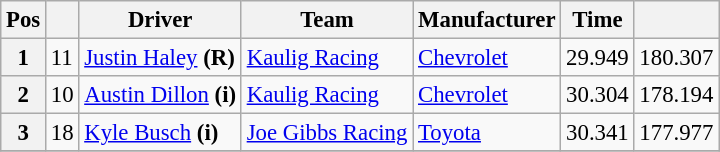<table class="wikitable" style="font-size:95%">
<tr>
<th>Pos</th>
<th></th>
<th>Driver</th>
<th>Team</th>
<th>Manufacturer</th>
<th>Time</th>
<th></th>
</tr>
<tr>
<th>1</th>
<td>11</td>
<td><a href='#'>Justin Haley</a> <strong>(R)</strong></td>
<td><a href='#'>Kaulig Racing</a></td>
<td><a href='#'>Chevrolet</a></td>
<td>29.949</td>
<td>180.307</td>
</tr>
<tr>
<th>2</th>
<td>10</td>
<td><a href='#'>Austin Dillon</a> <strong>(i)</strong></td>
<td><a href='#'>Kaulig Racing</a></td>
<td><a href='#'>Chevrolet</a></td>
<td>30.304</td>
<td>178.194</td>
</tr>
<tr>
<th>3</th>
<td>18</td>
<td><a href='#'>Kyle Busch</a> <strong>(i)</strong></td>
<td><a href='#'>Joe Gibbs Racing</a></td>
<td><a href='#'>Toyota</a></td>
<td>30.341</td>
<td>177.977</td>
</tr>
<tr>
</tr>
</table>
